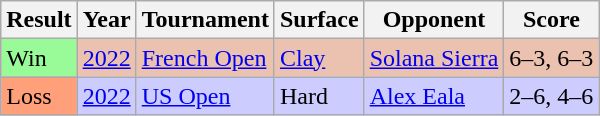<table class="sortable wikitable">
<tr>
<th>Result</th>
<th>Year</th>
<th>Tournament</th>
<th>Surface</th>
<th>Opponent</th>
<th class="unsortable">Score</th>
</tr>
<tr bgcolor=ebc2af>
<td style="background:#98fb98;">Win</td>
<td><a href='#'>2022</a></td>
<td><a href='#'>French Open</a></td>
<td><a href='#'>Clay</a></td>
<td> <a href='#'>Solana Sierra</a></td>
<td>6–3, 6–3</td>
</tr>
<tr style="background:#ccccff;">
<td style="background:#ffa07a;">Loss</td>
<td><a href='#'>2022</a></td>
<td><a href='#'>US Open</a></td>
<td>Hard</td>
<td> <a href='#'>Alex Eala</a></td>
<td>2–6, 4–6</td>
</tr>
</table>
